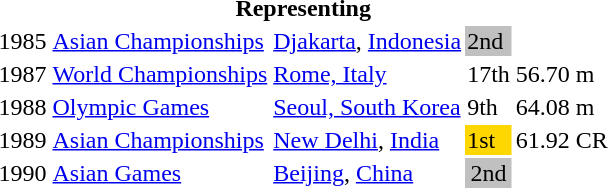<table>
<tr>
<th colspan="5">Representing </th>
</tr>
<tr>
<td>1985</td>
<td><a href='#'>Asian Championships</a></td>
<td><a href='#'>Djakarta</a>, <a href='#'>Indonesia</a></td>
<td bgcolor="silver">2nd</td>
<td></td>
</tr>
<tr>
<td>1987</td>
<td><a href='#'>World Championships</a></td>
<td><a href='#'>Rome, Italy</a></td>
<td>17th</td>
<td>56.70 m</td>
</tr>
<tr>
<td>1988</td>
<td><a href='#'>Olympic Games</a></td>
<td><a href='#'>Seoul, South Korea</a></td>
<td>9th</td>
<td>64.08 m</td>
</tr>
<tr>
<td>1989</td>
<td><a href='#'>Asian Championships</a></td>
<td><a href='#'>New Delhi</a>, <a href='#'>India</a></td>
<td bgcolor="gold">1st</td>
<td>61.92 CR</td>
</tr>
<tr>
<td>1990</td>
<td><a href='#'>Asian Games</a></td>
<td><a href='#'>Beijing</a>, <a href='#'>China</a></td>
<td bgcolor="silver" align="center">2nd</td>
<td></td>
</tr>
</table>
